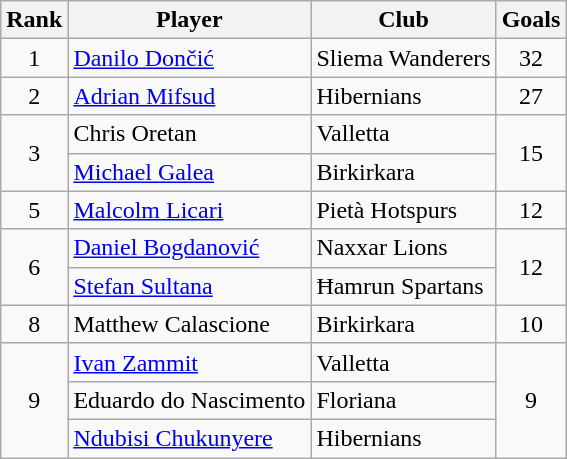<table class="wikitable" style="text-align:center">
<tr>
<th>Rank</th>
<th>Player</th>
<th>Club</th>
<th>Goals</th>
</tr>
<tr>
<td>1</td>
<td align="left"> <a href='#'>Danilo Dončić</a></td>
<td align="left">Sliema Wanderers</td>
<td>32</td>
</tr>
<tr>
<td>2</td>
<td align="left"> <a href='#'>Adrian Mifsud</a></td>
<td align="left">Hibernians</td>
<td>27</td>
</tr>
<tr>
<td rowspan="2">3</td>
<td align="left"> Chris Oretan</td>
<td align="left">Valletta</td>
<td rowspan="2">15</td>
</tr>
<tr>
<td align="left"> <a href='#'>Michael Galea</a></td>
<td align="left">Birkirkara</td>
</tr>
<tr>
<td>5</td>
<td align="left"> <a href='#'>Malcolm Licari</a></td>
<td align="left">Pietà Hotspurs</td>
<td>12</td>
</tr>
<tr>
<td rowspan="2">6</td>
<td align="left"> <a href='#'>Daniel Bogdanović</a></td>
<td align="left">Naxxar Lions</td>
<td rowspan="2">12</td>
</tr>
<tr>
<td align="left"> <a href='#'>Stefan Sultana</a></td>
<td align="left">Ħamrun Spartans</td>
</tr>
<tr>
<td>8</td>
<td align="left"> Matthew Calascione</td>
<td align="left">Birkirkara</td>
<td>10</td>
</tr>
<tr>
<td rowspan="3">9</td>
<td align="left"> <a href='#'>Ivan Zammit</a></td>
<td align="left">Valletta</td>
<td rowspan="3">9</td>
</tr>
<tr>
<td align="left"> Eduardo do Nascimento</td>
<td align="left">Floriana</td>
</tr>
<tr>
<td align="left"> <a href='#'>Ndubisi Chukunyere</a></td>
<td align="left">Hibernians</td>
</tr>
</table>
